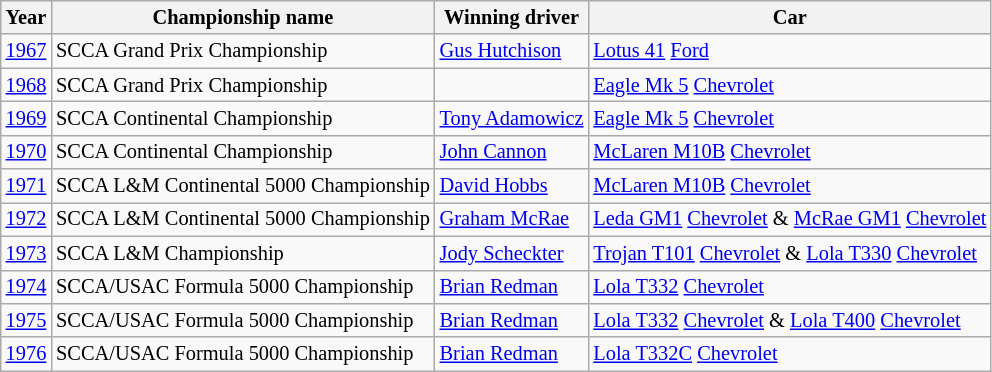<table class="wikitable" style="font-size:85%;">
<tr>
<th>Year</th>
<th>Championship name</th>
<th>Winning driver</th>
<th>Car</th>
</tr>
<tr>
<td height="14" align="center"><a href='#'>1967</a></td>
<td>SCCA Grand Prix Championship</td>
<td> <a href='#'>Gus Hutchison</a></td>
<td><a href='#'>Lotus 41</a> <a href='#'>Ford</a></td>
</tr>
<tr>
<td height="14" align="center"><a href='#'>1968</a></td>
<td>SCCA Grand Prix Championship</td>
<td> </td>
<td><a href='#'>Eagle Mk 5</a> <a href='#'>Chevrolet</a></td>
</tr>
<tr>
<td height="14" align="center"><a href='#'>1969</a></td>
<td>SCCA Continental Championship</td>
<td> <a href='#'>Tony Adamowicz</a></td>
<td><a href='#'>Eagle Mk 5</a> <a href='#'>Chevrolet</a></td>
</tr>
<tr>
<td height="14" align="center"><a href='#'>1970</a></td>
<td>SCCA Continental Championship</td>
<td> <a href='#'>John Cannon</a></td>
<td><a href='#'>McLaren M10B</a> <a href='#'>Chevrolet</a></td>
</tr>
<tr>
<td height="14" align="center"><a href='#'>1971</a></td>
<td>SCCA L&M Continental 5000 Championship</td>
<td> <a href='#'>David Hobbs</a></td>
<td><a href='#'>McLaren M10B</a> <a href='#'>Chevrolet</a></td>
</tr>
<tr>
<td height="14" align="center"><a href='#'>1972</a></td>
<td>SCCA L&M Continental 5000 Championship</td>
<td> <a href='#'>Graham McRae</a></td>
<td><a href='#'>Leda GM1</a> <a href='#'>Chevrolet</a> & <a href='#'>McRae GM1</a> <a href='#'>Chevrolet</a></td>
</tr>
<tr>
<td height="14" align="center"><a href='#'>1973</a></td>
<td>SCCA L&M Championship</td>
<td> <a href='#'>Jody Scheckter</a></td>
<td><a href='#'>Trojan T101</a> <a href='#'>Chevrolet</a> & <a href='#'>Lola T330</a> <a href='#'>Chevrolet</a></td>
</tr>
<tr>
<td height="14" align="center"><a href='#'>1974</a></td>
<td>SCCA/USAC Formula 5000 Championship</td>
<td> <a href='#'>Brian Redman</a></td>
<td><a href='#'>Lola T332</a> <a href='#'>Chevrolet</a></td>
</tr>
<tr>
<td height="14" align="center"><a href='#'>1975</a></td>
<td>SCCA/USAC Formula 5000 Championship</td>
<td> <a href='#'>Brian Redman</a></td>
<td><a href='#'>Lola T332</a> <a href='#'>Chevrolet</a> & <a href='#'>Lola T400</a> <a href='#'>Chevrolet</a></td>
</tr>
<tr>
<td height="14" align="center"><a href='#'>1976</a></td>
<td>SCCA/USAC Formula 5000 Championship</td>
<td> <a href='#'>Brian Redman</a></td>
<td><a href='#'>Lola T332C</a> <a href='#'>Chevrolet</a></td>
</tr>
</table>
